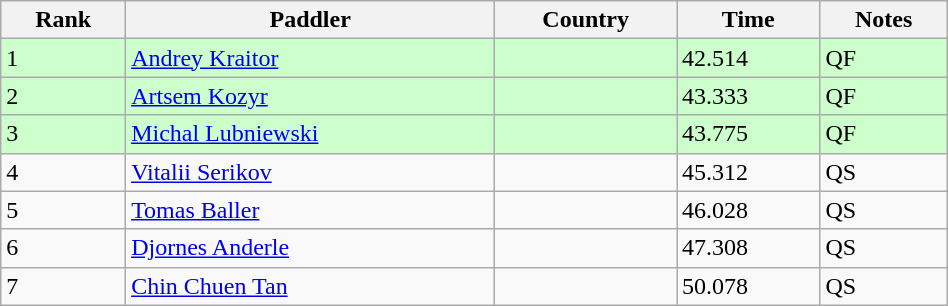<table class="wikitable" width=50%>
<tr>
<th>Rank</th>
<th>Paddler</th>
<th>Country</th>
<th>Time</th>
<th>Notes</th>
</tr>
<tr bgcolor=ccffcc>
<td>1</td>
<td><a href='#'>Andrey Kraitor</a></td>
<td></td>
<td>42.514</td>
<td>QF</td>
</tr>
<tr bgcolor=ccffcc>
<td>2</td>
<td><a href='#'>Artsem Kozyr</a></td>
<td></td>
<td>43.333</td>
<td>QF</td>
</tr>
<tr bgcolor=ccffcc>
<td>3</td>
<td><a href='#'>Michal Lubniewski</a></td>
<td></td>
<td>43.775</td>
<td>QF</td>
</tr>
<tr>
<td>4</td>
<td><a href='#'>Vitalii Serikov</a></td>
<td></td>
<td>45.312</td>
<td>QS</td>
</tr>
<tr>
<td>5</td>
<td><a href='#'>Tomas Baller</a></td>
<td></td>
<td>46.028</td>
<td>QS</td>
</tr>
<tr>
<td>6</td>
<td><a href='#'>Djornes Anderle</a></td>
<td></td>
<td>47.308</td>
<td>QS</td>
</tr>
<tr>
<td>7</td>
<td><a href='#'>Chin Chuen Tan</a></td>
<td></td>
<td>50.078</td>
<td>QS</td>
</tr>
</table>
